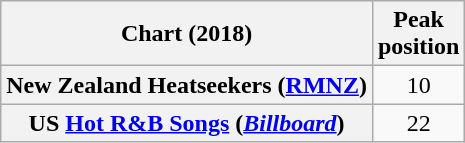<table class="wikitable sortable plainrowheaders" style="text-align:center">
<tr>
<th scope="col">Chart (2018)</th>
<th scope="col">Peak<br> position</th>
</tr>
<tr>
<th scope="row">New Zealand Heatseekers (<a href='#'>RMNZ</a>)</th>
<td>10</td>
</tr>
<tr>
<th scope="row">US <a href='#'>Hot R&B Songs</a> (<em><a href='#'>Billboard</a></em>)</th>
<td>22</td>
</tr>
</table>
